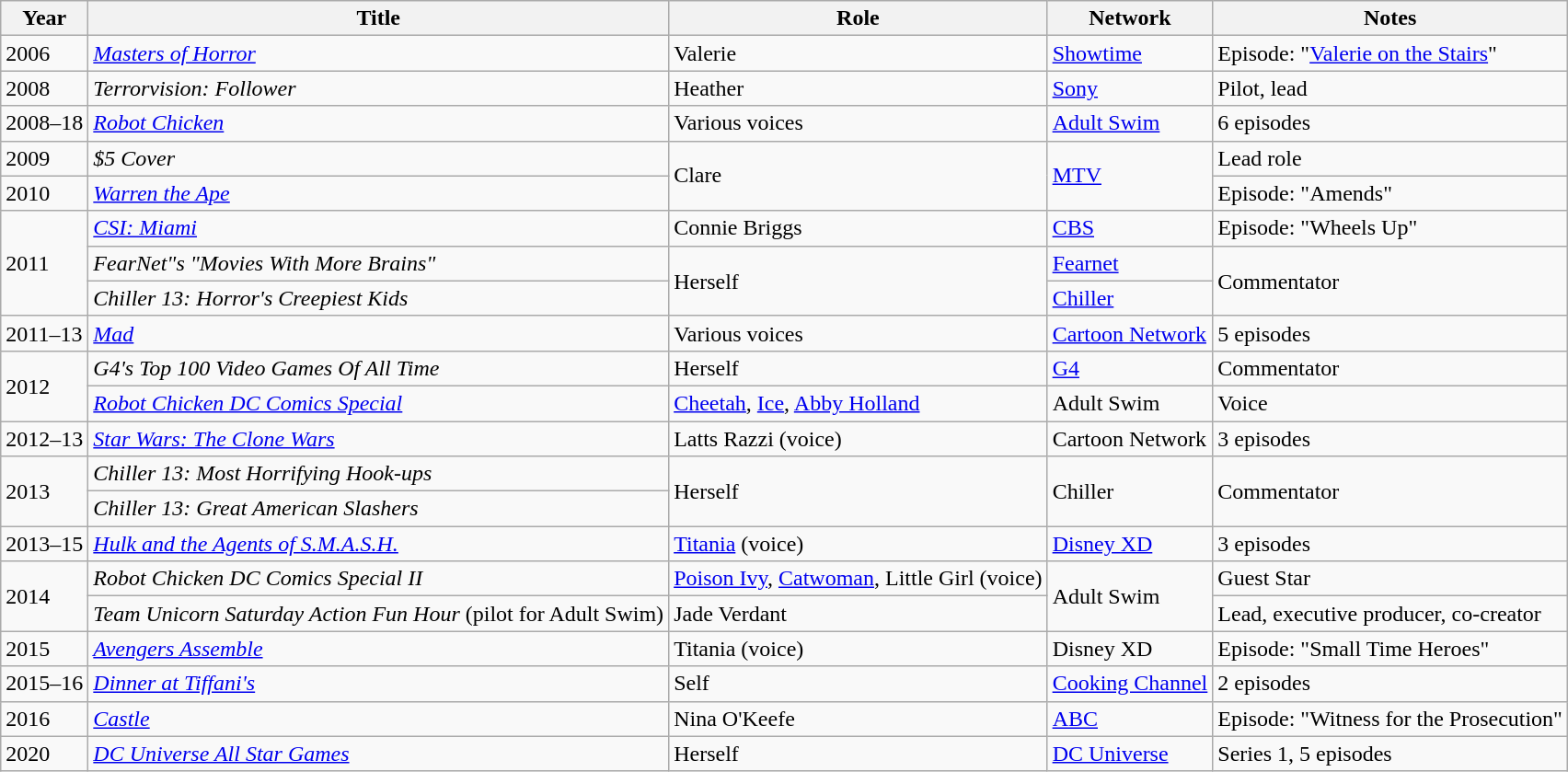<table class="wikitable sortable">
<tr>
<th>Year</th>
<th>Title</th>
<th class="unsortable">Role</th>
<th class="unsortable">Network</th>
<th class="unsortable">Notes</th>
</tr>
<tr>
<td>2006</td>
<td><em><a href='#'>Masters of Horror</a></em></td>
<td>Valerie</td>
<td><a href='#'>Showtime</a></td>
<td>Episode:  "<a href='#'>Valerie on the Stairs</a>"</td>
</tr>
<tr>
<td>2008</td>
<td><em>Terrorvision: Follower</em></td>
<td>Heather</td>
<td><a href='#'>Sony</a></td>
<td>Pilot, lead</td>
</tr>
<tr>
<td>2008–18</td>
<td><em><a href='#'>Robot Chicken</a></em></td>
<td>Various voices</td>
<td><a href='#'>Adult Swim</a></td>
<td>6 episodes</td>
</tr>
<tr>
<td>2009</td>
<td><em>$5 Cover</em></td>
<td rowspan="2">Clare</td>
<td rowspan=2><a href='#'>MTV</a></td>
<td>Lead role</td>
</tr>
<tr>
<td>2010</td>
<td><em><a href='#'>Warren the Ape</a></em></td>
<td>Episode: "Amends"</td>
</tr>
<tr>
<td rowspan=3>2011</td>
<td><em><a href='#'>CSI: Miami</a></em></td>
<td>Connie Briggs</td>
<td><a href='#'>CBS</a></td>
<td>Episode: "Wheels Up"</td>
</tr>
<tr>
<td><em>FearNet"s "Movies With More Brains"</em></td>
<td rowspan=2>Herself</td>
<td><a href='#'>Fearnet</a></td>
<td rowspan=2>Commentator</td>
</tr>
<tr>
<td><em>Chiller 13: Horror's Creepiest Kids</em></td>
<td><a href='#'>Chiller</a></td>
</tr>
<tr>
<td>2011–13</td>
<td><em><a href='#'>Mad</a></em></td>
<td>Various voices</td>
<td><a href='#'>Cartoon Network</a></td>
<td>5 episodes</td>
</tr>
<tr>
<td rowspan=2>2012</td>
<td><em>G4's Top 100 Video Games Of All Time</em></td>
<td>Herself</td>
<td><a href='#'>G4</a></td>
<td>Commentator</td>
</tr>
<tr>
<td><em><a href='#'>Robot Chicken DC Comics Special</a></em></td>
<td><a href='#'>Cheetah</a>, <a href='#'>Ice</a>, <a href='#'>Abby Holland</a></td>
<td>Adult Swim</td>
<td>Voice</td>
</tr>
<tr>
<td>2012–13</td>
<td><em><a href='#'>Star Wars: The Clone Wars</a></em></td>
<td>Latts Razzi (voice)</td>
<td>Cartoon Network</td>
<td>3 episodes</td>
</tr>
<tr>
<td rowspan=2>2013</td>
<td><em>Chiller 13: Most Horrifying Hook-ups</em></td>
<td rowspan=2>Herself</td>
<td rowspan=2>Chiller</td>
<td rowspan=2>Commentator</td>
</tr>
<tr>
<td><em>Chiller 13: Great American Slashers</em></td>
</tr>
<tr>
<td>2013–15</td>
<td><em><a href='#'>Hulk and the Agents of S.M.A.S.H.</a></em></td>
<td><a href='#'>Titania</a> (voice)</td>
<td><a href='#'>Disney XD</a></td>
<td>3 episodes</td>
</tr>
<tr>
<td rowspan=2>2014</td>
<td><em>Robot Chicken DC Comics Special II</em></td>
<td><a href='#'>Poison Ivy</a>, <a href='#'>Catwoman</a>, Little Girl (voice)</td>
<td rowspan="2">Adult Swim</td>
<td>Guest Star</td>
</tr>
<tr>
<td><em>Team Unicorn Saturday Action Fun Hour</em> (pilot for Adult Swim)</td>
<td>Jade Verdant</td>
<td>Lead, executive producer, co-creator</td>
</tr>
<tr>
<td>2015</td>
<td><em><a href='#'>Avengers Assemble</a></em></td>
<td>Titania (voice)</td>
<td>Disney XD</td>
<td>Episode: "Small Time Heroes"</td>
</tr>
<tr>
<td>2015–16</td>
<td><em><a href='#'>Dinner at Tiffani's</a></em></td>
<td>Self</td>
<td><a href='#'>Cooking Channel</a></td>
<td>2 episodes</td>
</tr>
<tr>
<td>2016</td>
<td><em><a href='#'>Castle</a></em></td>
<td>Nina O'Keefe</td>
<td><a href='#'>ABC</a></td>
<td>Episode: "Witness for the Prosecution"</td>
</tr>
<tr>
<td>2020</td>
<td><em><a href='#'>DC Universe All Star Games</a></em></td>
<td>Herself</td>
<td><a href='#'>DC Universe</a></td>
<td>Series 1, 5 episodes</td>
</tr>
</table>
